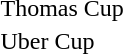<table>
<tr>
<td rowspan="2">Thomas Cup</td>
<td rowspan=2;align="left"></td>
<td rowspan=2;align="left"></td>
<td align="left"></td>
</tr>
<tr>
<td align="left"></td>
</tr>
<tr>
<td rowspan="2">Uber Cup</td>
<td rowspan=2;align="left"></td>
<td rowspan=2;align="left"></td>
<td align="left"></td>
</tr>
<tr>
<td align="left"></td>
</tr>
<tr>
</tr>
</table>
